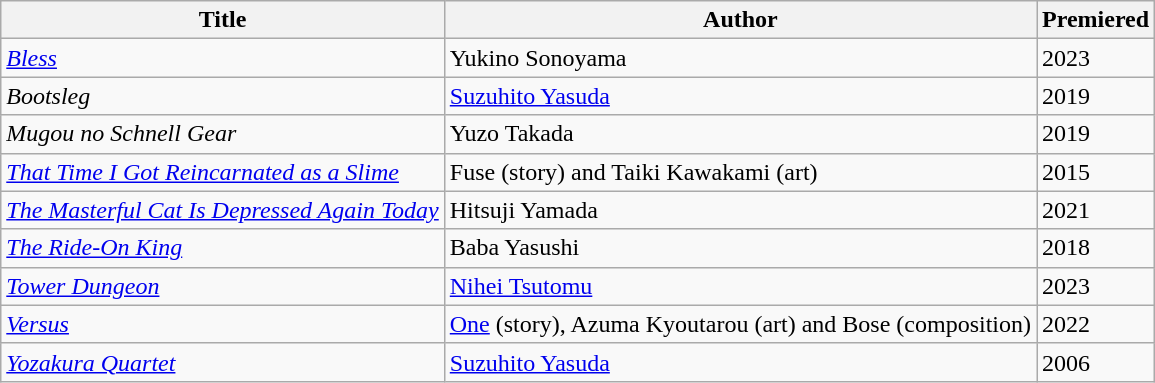<table class="wikitable sortable">
<tr>
<th>Title</th>
<th>Author</th>
<th>Premiered</th>
</tr>
<tr>
<td><em><a href='#'>Bless</a></em></td>
<td>Yukino Sonoyama</td>
<td>2023</td>
</tr>
<tr>
<td><em>Bootsleg</em></td>
<td><a href='#'>Suzuhito Yasuda</a></td>
<td>2019</td>
</tr>
<tr>
<td><em>Mugou no Schnell Gear</em></td>
<td>Yuzo Takada</td>
<td>2019</td>
</tr>
<tr>
<td><em><a href='#'>That Time I Got Reincarnated as a Slime</a></em></td>
<td>Fuse (story) and Taiki Kawakami (art)</td>
<td>2015</td>
</tr>
<tr>
<td><em><a href='#'>The Masterful Cat Is Depressed Again Today</a></em></td>
<td>Hitsuji Yamada</td>
<td>2021</td>
</tr>
<tr>
<td><em><a href='#'>The Ride-On King</a></em></td>
<td>Baba Yasushi</td>
<td>2018</td>
</tr>
<tr>
<td><em><a href='#'>Tower Dungeon</a></em></td>
<td><a href='#'>Nihei Tsutomu</a></td>
<td>2023</td>
</tr>
<tr>
<td><em><a href='#'>Versus</a></em></td>
<td><a href='#'>One</a> (story), Azuma Kyoutarou (art) and Bose (composition)</td>
<td>2022</td>
</tr>
<tr>
<td><em><a href='#'>Yozakura Quartet</a></em></td>
<td><a href='#'>Suzuhito Yasuda</a></td>
<td>2006</td>
</tr>
</table>
